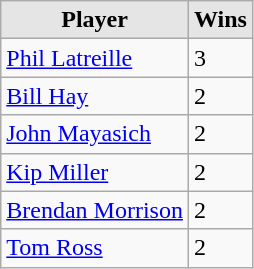<table class="wikitable">
<tr>
<th style="background:#e5e5e5;">Player</th>
<th style="background:#e5e5e5;">Wins</th>
</tr>
<tr>
<td><a href='#'>Phil Latreille</a></td>
<td>3</td>
</tr>
<tr>
<td><a href='#'>Bill Hay</a></td>
<td>2</td>
</tr>
<tr>
<td><a href='#'>John Mayasich</a></td>
<td>2</td>
</tr>
<tr>
<td><a href='#'>Kip Miller</a></td>
<td>2</td>
</tr>
<tr>
<td><a href='#'>Brendan Morrison</a></td>
<td>2</td>
</tr>
<tr>
<td><a href='#'>Tom Ross</a></td>
<td>2</td>
</tr>
</table>
